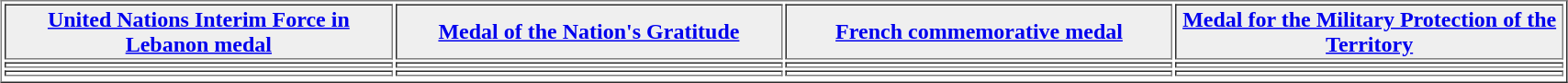<table align="center" border="1"  cellpadding="1" width="90%">
<tr>
<th width="15%" style="background:#efefef;"><a href='#'>United Nations Interim Force in Lebanon medal</a></th>
<th width="15%" style="background:#efefef;"><a href='#'>Medal of the Nation's Gratitude</a></th>
<th width="15%" style="background:#efefef;"><a href='#'>French commemorative medal</a></th>
<th width="15%" style="background:#efefef;"><a href='#'>Medal for the Military Protection of the Territory</a></th>
</tr>
<tr>
<td></td>
<td></td>
<td></td>
<td></td>
</tr>
<tr>
<td></td>
<td></td>
<td></td>
<td></td>
</tr>
<tr>
</tr>
</table>
